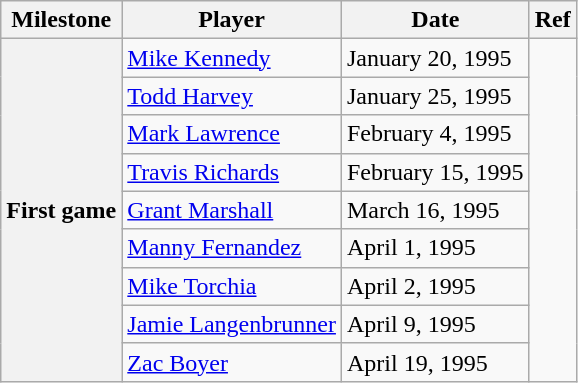<table class="wikitable">
<tr>
<th scope="col">Milestone</th>
<th scope="col">Player</th>
<th scope="col">Date</th>
<th scope="col">Ref</th>
</tr>
<tr>
<th rowspan=9>First game</th>
<td><a href='#'>Mike Kennedy</a></td>
<td>January 20, 1995</td>
<td rowspan=9></td>
</tr>
<tr>
<td><a href='#'>Todd Harvey</a></td>
<td>January 25, 1995</td>
</tr>
<tr>
<td><a href='#'>Mark Lawrence</a></td>
<td>February 4, 1995</td>
</tr>
<tr>
<td><a href='#'>Travis Richards</a></td>
<td>February 15, 1995</td>
</tr>
<tr>
<td><a href='#'>Grant Marshall</a></td>
<td>March 16, 1995</td>
</tr>
<tr>
<td><a href='#'>Manny Fernandez</a></td>
<td>April 1, 1995</td>
</tr>
<tr>
<td><a href='#'>Mike Torchia</a></td>
<td>April 2, 1995</td>
</tr>
<tr>
<td><a href='#'>Jamie Langenbrunner</a></td>
<td>April 9, 1995</td>
</tr>
<tr>
<td><a href='#'>Zac Boyer</a></td>
<td>April 19, 1995</td>
</tr>
</table>
